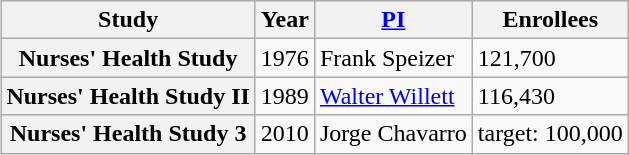<table class="wikitable" style="float: right;">
<tr>
<th>Study</th>
<th>Year</th>
<th><a href='#'>PI</a></th>
<th>Enrollees</th>
</tr>
<tr>
<th>Nurses' Health Study</th>
<td>1976</td>
<td>Frank Speizer</td>
<td>121,700</td>
</tr>
<tr>
<th>Nurses' Health Study II</th>
<td>1989</td>
<td><a href='#'>Walter Willett</a></td>
<td>116,430</td>
</tr>
<tr>
<th>Nurses' Health Study 3</th>
<td>2010</td>
<td>Jorge Chavarro</td>
<td>target: 100,000</td>
</tr>
</table>
